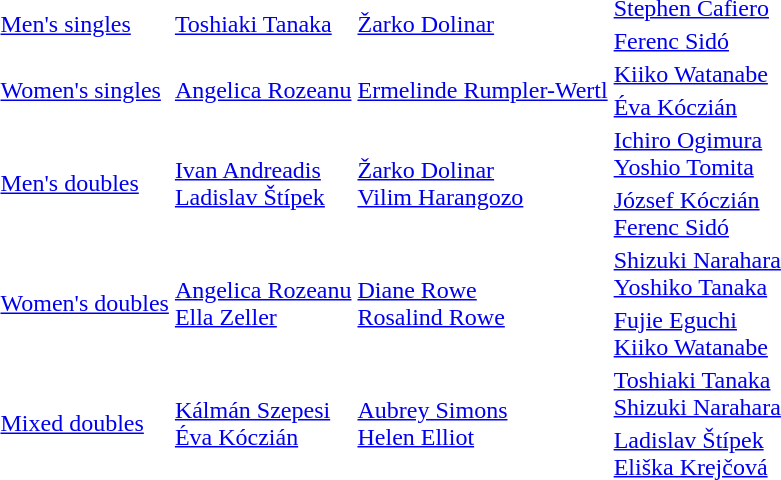<table>
<tr>
<td rowspan=2><a href='#'>Men's singles</a></td>
<td rowspan=2> <a href='#'>Toshiaki Tanaka</a></td>
<td rowspan=2> <a href='#'>Žarko Dolinar</a></td>
<td> <a href='#'>Stephen Cafiero</a></td>
</tr>
<tr>
<td> <a href='#'>Ferenc Sidó</a></td>
</tr>
<tr>
<td rowspan=2><a href='#'>Women's singles</a></td>
<td rowspan=2> <a href='#'>Angelica Rozeanu</a></td>
<td rowspan=2> <a href='#'>Ermelinde Rumpler-Wertl</a></td>
<td> <a href='#'>Kiiko Watanabe</a></td>
</tr>
<tr>
<td> <a href='#'>Éva Kóczián</a></td>
</tr>
<tr>
<td rowspan=2><a href='#'>Men's doubles</a></td>
<td rowspan=2> <a href='#'>Ivan Andreadis</a><br> <a href='#'>Ladislav Štípek</a></td>
<td rowspan=2> <a href='#'>Žarko Dolinar</a><br> <a href='#'>Vilim Harangozo</a></td>
<td> <a href='#'>Ichiro Ogimura</a><br> <a href='#'>Yoshio Tomita</a></td>
</tr>
<tr>
<td> <a href='#'>József Kóczián</a><br> <a href='#'>Ferenc Sidó</a></td>
</tr>
<tr>
<td rowspan=2><a href='#'>Women's doubles</a></td>
<td rowspan=2> <a href='#'>Angelica Rozeanu</a><br> <a href='#'>Ella Zeller</a></td>
<td rowspan=2> <a href='#'>Diane Rowe</a><br> <a href='#'>Rosalind Rowe</a></td>
<td> <a href='#'>Shizuki Narahara</a><br> <a href='#'>Yoshiko Tanaka</a></td>
</tr>
<tr>
<td> <a href='#'>Fujie Eguchi</a><br> <a href='#'>Kiiko Watanabe</a></td>
</tr>
<tr>
<td rowspan=2><a href='#'>Mixed doubles</a></td>
<td rowspan=2> <a href='#'>Kálmán Szepesi</a><br> <a href='#'>Éva Kóczián</a></td>
<td rowspan=2> <a href='#'>Aubrey Simons</a><br> <a href='#'>Helen Elliot</a></td>
<td> <a href='#'>Toshiaki Tanaka</a> <br> <a href='#'>Shizuki Narahara</a></td>
</tr>
<tr>
<td> <a href='#'>Ladislav Štípek</a><br> <a href='#'>Eliška Krejčová</a></td>
</tr>
</table>
